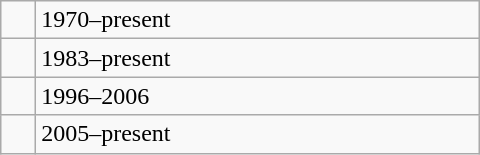<table class="wikitable" border="1" style="width:20em; margin:0 0 1em 1.5em;">
<tr>
<td></td>
<td>1970–present</td>
</tr>
<tr>
<td></td>
<td>1983–present</td>
</tr>
<tr>
<td></td>
<td>1996–2006</td>
</tr>
<tr>
<td></td>
<td>2005–present</td>
</tr>
</table>
